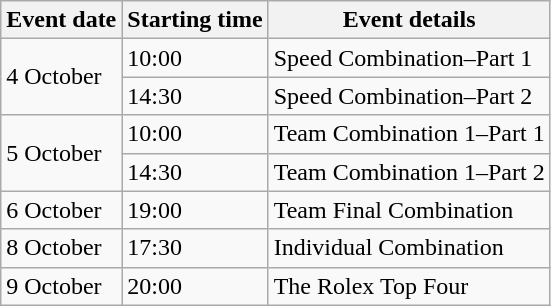<table class="wikitable">
<tr>
<th>Event date</th>
<th>Starting time</th>
<th>Event details</th>
</tr>
<tr>
<td rowspan=2>4 October</td>
<td>10:00</td>
<td>Speed Combination–Part 1</td>
</tr>
<tr>
<td>14:30</td>
<td>Speed Combination–Part 2</td>
</tr>
<tr>
<td rowspan=2>5 October</td>
<td>10:00</td>
<td>Team Combination 1–Part 1</td>
</tr>
<tr>
<td>14:30</td>
<td>Team Combination 1–Part 2</td>
</tr>
<tr>
<td>6 October</td>
<td>19:00</td>
<td>Team Final Combination</td>
</tr>
<tr>
<td>8 October</td>
<td>17:30</td>
<td>Individual Combination</td>
</tr>
<tr>
<td>9 October</td>
<td>20:00</td>
<td>The Rolex Top Four</td>
</tr>
</table>
